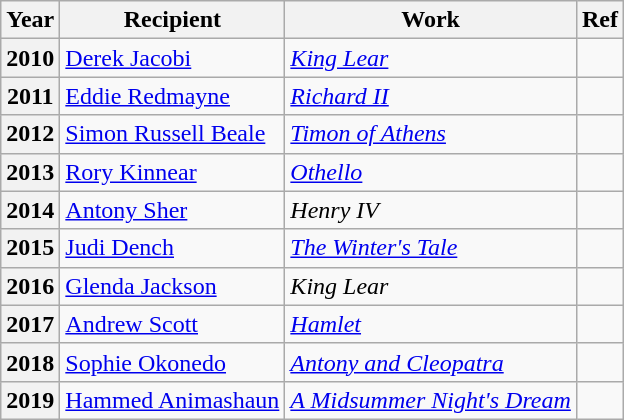<table class="wikitable">
<tr>
<th>Year</th>
<th>Recipient</th>
<th>Work</th>
<th>Ref</th>
</tr>
<tr>
<th>2010</th>
<td><a href='#'>Derek Jacobi</a></td>
<td><em><a href='#'>King Lear</a></em></td>
<td></td>
</tr>
<tr>
<th>2011</th>
<td><a href='#'>Eddie Redmayne</a></td>
<td><em><a href='#'>Richard II</a></em></td>
<td></td>
</tr>
<tr>
<th>2012</th>
<td><a href='#'>Simon Russell Beale</a></td>
<td><em><a href='#'>Timon of Athens</a></em></td>
<td></td>
</tr>
<tr>
<th>2013</th>
<td><a href='#'>Rory Kinnear</a></td>
<td><em><a href='#'>Othello</a></em></td>
<td></td>
</tr>
<tr>
<th>2014</th>
<td><a href='#'>Antony Sher</a></td>
<td><em>Henry IV</em></td>
<td></td>
</tr>
<tr>
<th>2015</th>
<td><a href='#'>Judi Dench</a></td>
<td><em><a href='#'>The Winter's Tale</a></em></td>
<td></td>
</tr>
<tr>
<th>2016</th>
<td><a href='#'>Glenda Jackson</a></td>
<td><em>King Lear</em></td>
<td></td>
</tr>
<tr>
<th>2017</th>
<td><a href='#'>Andrew Scott</a></td>
<td><em><a href='#'>Hamlet</a></em></td>
<td></td>
</tr>
<tr>
<th>2018</th>
<td><a href='#'>Sophie Okonedo</a></td>
<td><em><a href='#'>Antony and Cleopatra</a></em></td>
<td></td>
</tr>
<tr>
<th>2019</th>
<td><a href='#'>Hammed Animashaun</a></td>
<td><em><a href='#'>A Midsummer Night's Dream</a></em></td>
<td></td>
</tr>
</table>
